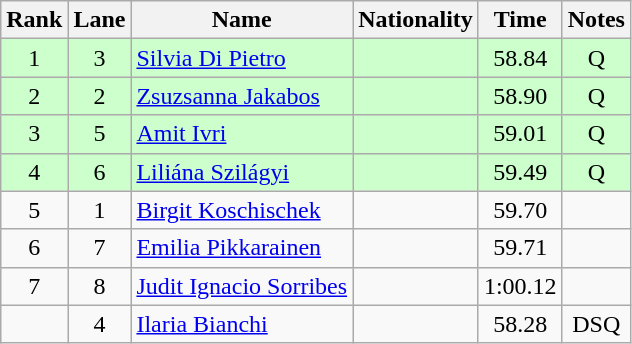<table class="wikitable sortable" style="text-align:center">
<tr>
<th>Rank</th>
<th>Lane</th>
<th>Name</th>
<th>Nationality</th>
<th>Time</th>
<th>Notes</th>
</tr>
<tr bgcolor=ccffcc>
<td>1</td>
<td>3</td>
<td align=left><a href='#'>Silvia Di Pietro</a></td>
<td align=left></td>
<td>58.84</td>
<td>Q</td>
</tr>
<tr bgcolor=ccffcc>
<td>2</td>
<td>2</td>
<td align=left><a href='#'>Zsuzsanna Jakabos</a></td>
<td align=left></td>
<td>58.90</td>
<td>Q</td>
</tr>
<tr bgcolor=ccffcc>
<td>3</td>
<td>5</td>
<td align=left><a href='#'>Amit Ivri</a></td>
<td align=left></td>
<td>59.01</td>
<td>Q</td>
</tr>
<tr bgcolor=ccffcc>
<td>4</td>
<td>6</td>
<td align=left><a href='#'>Liliána Szilágyi</a></td>
<td align=left></td>
<td>59.49</td>
<td>Q</td>
</tr>
<tr>
<td>5</td>
<td>1</td>
<td align=left><a href='#'>Birgit Koschischek</a></td>
<td align=left></td>
<td>59.70</td>
<td></td>
</tr>
<tr>
<td>6</td>
<td>7</td>
<td align=left><a href='#'>Emilia Pikkarainen</a></td>
<td align=left></td>
<td>59.71</td>
<td></td>
</tr>
<tr>
<td>7</td>
<td>8</td>
<td align=left><a href='#'>Judit Ignacio Sorribes</a></td>
<td align=left></td>
<td>1:00.12</td>
<td></td>
</tr>
<tr>
<td></td>
<td>4</td>
<td align=left><a href='#'>Ilaria Bianchi</a></td>
<td align=left></td>
<td>58.28</td>
<td>DSQ</td>
</tr>
</table>
